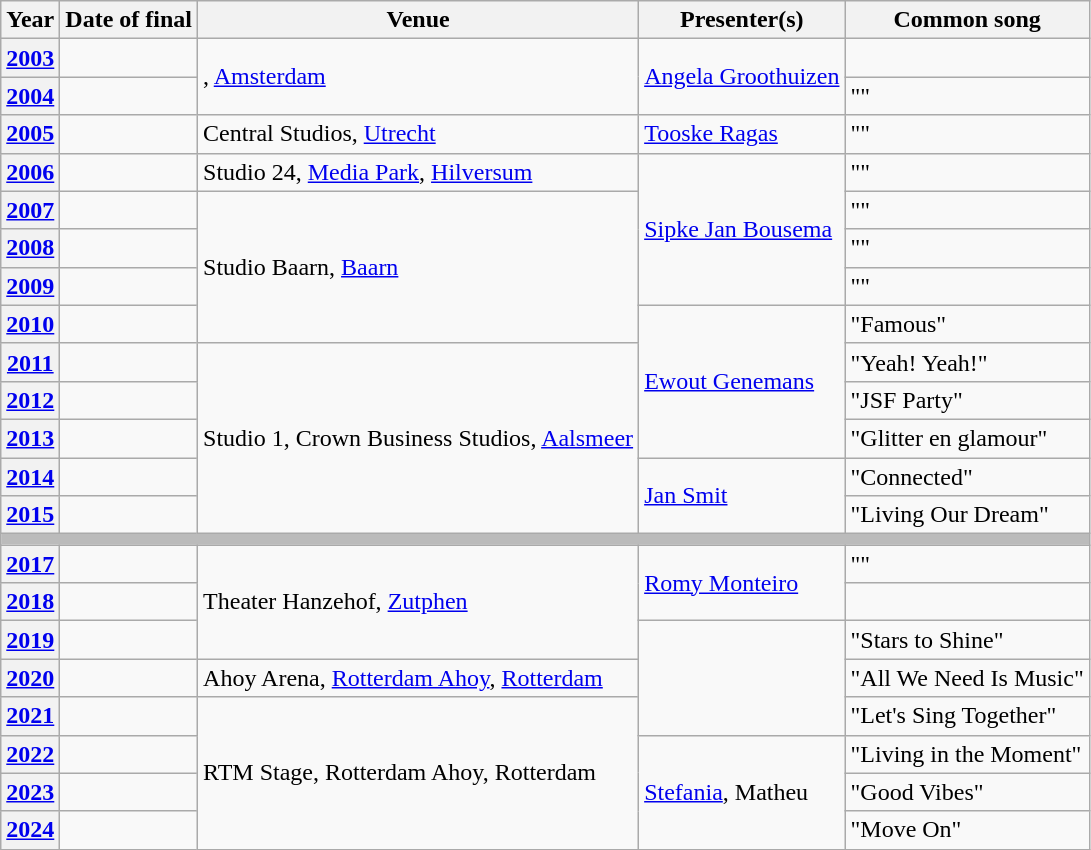<table class="wikitable sortable plainrowheaders">
<tr>
<th scope="col">Year</th>
<th scope="col">Date of final</th>
<th scope="col">Venue</th>
<th scope="col">Presenter(s)</th>
<th scope="col">Common song</th>
</tr>
<tr>
<th scope="row" style="text-align:center;"><a href='#'>2003</a></th>
<td></td>
<td rowspan="2">, <a href='#'>Amsterdam</a></td>
<td rowspan="2"><a href='#'>Angela Groothuizen</a></td>
<td></td>
</tr>
<tr>
<th scope="row" style="text-align:center;"><a href='#'>2004</a></th>
<td></td>
<td>""</td>
</tr>
<tr>
<th scope="row" style="text-align:center;"><a href='#'>2005</a></th>
<td></td>
<td>Central Studios, <a href='#'>Utrecht</a></td>
<td><a href='#'>Tooske Ragas</a></td>
<td>""</td>
</tr>
<tr>
<th scope="row" style="text-align:center;"><a href='#'>2006</a></th>
<td></td>
<td>Studio 24, <a href='#'>Media Park</a>, <a href='#'>Hilversum</a></td>
<td rowspan="4"><a href='#'>Sipke Jan Bousema</a></td>
<td>""</td>
</tr>
<tr>
<th scope="row" style="text-align:center;"><a href='#'>2007</a></th>
<td></td>
<td rowspan="4">Studio Baarn, <a href='#'>Baarn</a></td>
<td>""</td>
</tr>
<tr>
<th scope="row" style="text-align:center;"><a href='#'>2008</a></th>
<td></td>
<td>""</td>
</tr>
<tr>
<th scope="row" style="text-align:center;"><a href='#'>2009</a></th>
<td></td>
<td>""</td>
</tr>
<tr>
<th scope="row" style="text-align:center;"><a href='#'>2010</a></th>
<td></td>
<td rowspan="4"><a href='#'>Ewout Genemans</a></td>
<td>"Famous"</td>
</tr>
<tr>
<th scope="row" style="text-align:center;"><a href='#'>2011</a></th>
<td></td>
<td rowspan="5">Studio 1, Crown Business Studios, <a href='#'>Aalsmeer</a></td>
<td>"Yeah! Yeah!"</td>
</tr>
<tr>
<th scope="row" style="text-align:center;"><a href='#'>2012</a></th>
<td></td>
<td>"JSF Party"</td>
</tr>
<tr>
<th scope="row" style="text-align:center;"><a href='#'>2013</a></th>
<td></td>
<td>"Glitter en glamour"</td>
</tr>
<tr>
<th scope="row" style="text-align:center;"><a href='#'>2014</a></th>
<td></td>
<td rowspan="2"><a href='#'>Jan Smit</a></td>
<td>"Connected"</td>
</tr>
<tr>
<th scope="row" style="text-align:center;"><a href='#'>2015</a></th>
<td></td>
<td>"Living Our Dream"</td>
</tr>
<tr class="sortbottom">
<td colspan="5" style="background-color:#BBBBBB; line-height:3pt;"></td>
</tr>
<tr>
<th scope="row" style="text-align:center;"><a href='#'>2017</a></th>
<td></td>
<td rowspan="3">Theater Hanzehof, <a href='#'>Zutphen</a></td>
<td rowspan="2"><a href='#'>Romy Monteiro</a></td>
<td>"" </td>
</tr>
<tr>
<th scope="row" style="text-align:center;"><a href='#'>2018</a></th>
<td></td>
<td></td>
</tr>
<tr>
<th scope="row" style="text-align:center;"><a href='#'>2019</a></th>
<td></td>
<td rowspan="3"></td>
<td>"Stars to Shine"</td>
</tr>
<tr>
<th scope="row" style="text-align:center;"><a href='#'>2020</a></th>
<td></td>
<td>Ahoy Arena, <a href='#'>Rotterdam Ahoy</a>, <a href='#'>Rotterdam</a></td>
<td>"All We Need Is Music"</td>
</tr>
<tr>
<th scope="row" style="text-align:center;"><a href='#'>2021</a></th>
<td></td>
<td rowspan="4">RTM Stage, Rotterdam Ahoy, Rotterdam</td>
<td>"Let's Sing Together"</td>
</tr>
<tr>
<th scope="row" style="text-align:center;"><a href='#'>2022</a></th>
<td></td>
<td rowspan="3"><a href='#'>Stefania</a>, Matheu</td>
<td>"Living in the Moment"</td>
</tr>
<tr>
<th scope="row" style="text-align:center;"><a href='#'>2023</a></th>
<td></td>
<td>"Good Vibes"</td>
</tr>
<tr>
<th scope="row" style="text-align:center;"><a href='#'>2024</a></th>
<td></td>
<td>"Move On"</td>
</tr>
</table>
